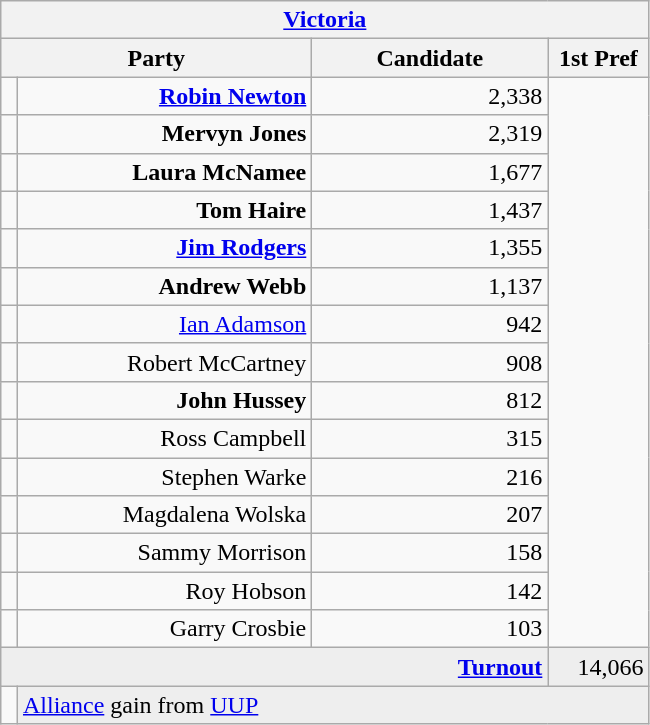<table class="wikitable">
<tr>
<th colspan="4" style="text-align:center;"><a href='#'>Victoria</a></th>
</tr>
<tr>
<th colspan="2"  style="text-align:center; width:200px;">Party</th>
<th width=150>Candidate</th>
<th width=60>1st Pref</th>
</tr>
<tr>
<td></td>
<td style="text-align:right;"><strong><a href='#'>Robin Newton</a></strong></td>
<td style="text-align:right;">2,338</td>
</tr>
<tr>
<td></td>
<td style="text-align:right;"><strong>Mervyn Jones</strong></td>
<td style="text-align:right;">2,319</td>
</tr>
<tr>
<td></td>
<td style="text-align:right;"><strong>Laura McNamee</strong></td>
<td style="text-align:right;">1,677</td>
</tr>
<tr>
<td></td>
<td style="text-align:right;"><strong>Tom Haire</strong></td>
<td style="text-align:right;">1,437</td>
</tr>
<tr>
<td></td>
<td style="text-align:right;"><strong><a href='#'>Jim Rodgers</a></strong></td>
<td style="text-align:right;">1,355</td>
</tr>
<tr>
<td></td>
<td style="text-align:right;"><strong>Andrew Webb</strong></td>
<td style="text-align:right;">1,137</td>
</tr>
<tr>
<td></td>
<td style="text-align:right;"><a href='#'>Ian Adamson</a></td>
<td style="text-align:right;">942</td>
</tr>
<tr>
<td></td>
<td style="text-align:right;">Robert McCartney</td>
<td style="text-align:right;">908</td>
</tr>
<tr>
<td></td>
<td style="text-align:right;"><strong>John Hussey</strong></td>
<td style="text-align:right;">812</td>
</tr>
<tr>
<td></td>
<td style="text-align:right;">Ross Campbell</td>
<td style="text-align:right;">315</td>
</tr>
<tr>
<td></td>
<td style="text-align:right;">Stephen Warke</td>
<td style="text-align:right;">216</td>
</tr>
<tr>
<td></td>
<td style="text-align:right;">Magdalena Wolska</td>
<td style="text-align:right;">207</td>
</tr>
<tr>
<td></td>
<td style="text-align:right;">Sammy Morrison</td>
<td style="text-align:right;">158</td>
</tr>
<tr>
<td></td>
<td style="text-align:right;">Roy Hobson</td>
<td style="text-align:right;">142</td>
</tr>
<tr>
<td></td>
<td style="text-align:right;">Garry Crosbie</td>
<td style="text-align:right;">103</td>
</tr>
<tr style="background:#eee;">
<td colspan="3" style="text-align:right;"><strong><a href='#'>Turnout</a></strong></td>
<td style="text-align:right;">14,066</td>
</tr>
<tr>
<td bgcolor=></td>
<td colspan="3" style="background:#eee;"><a href='#'>Alliance</a> gain from <a href='#'>UUP</a></td>
</tr>
</table>
